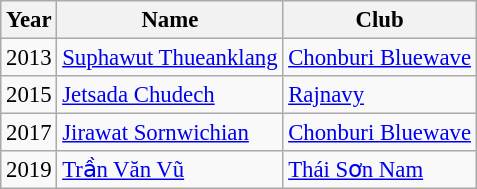<table class="wikitable" style="font-size:95%;">
<tr>
<th>Year</th>
<th>Name</th>
<th>Club</th>
</tr>
<tr>
<td>2013</td>
<td> <a href='#'>Suphawut Thueanklang</a></td>
<td> <a href='#'>Chonburi Bluewave</a></td>
</tr>
<tr>
<td>2015</td>
<td> <a href='#'>Jetsada Chudech</a></td>
<td> <a href='#'>Rajnavy</a></td>
</tr>
<tr>
<td>2017</td>
<td> <a href='#'>Jirawat Sornwichian</a></td>
<td> <a href='#'>Chonburi Bluewave</a></td>
</tr>
<tr>
<td>2019</td>
<td> <a href='#'>Trần Văn Vũ</a></td>
<td> <a href='#'>Thái Sơn Nam</a></td>
</tr>
</table>
